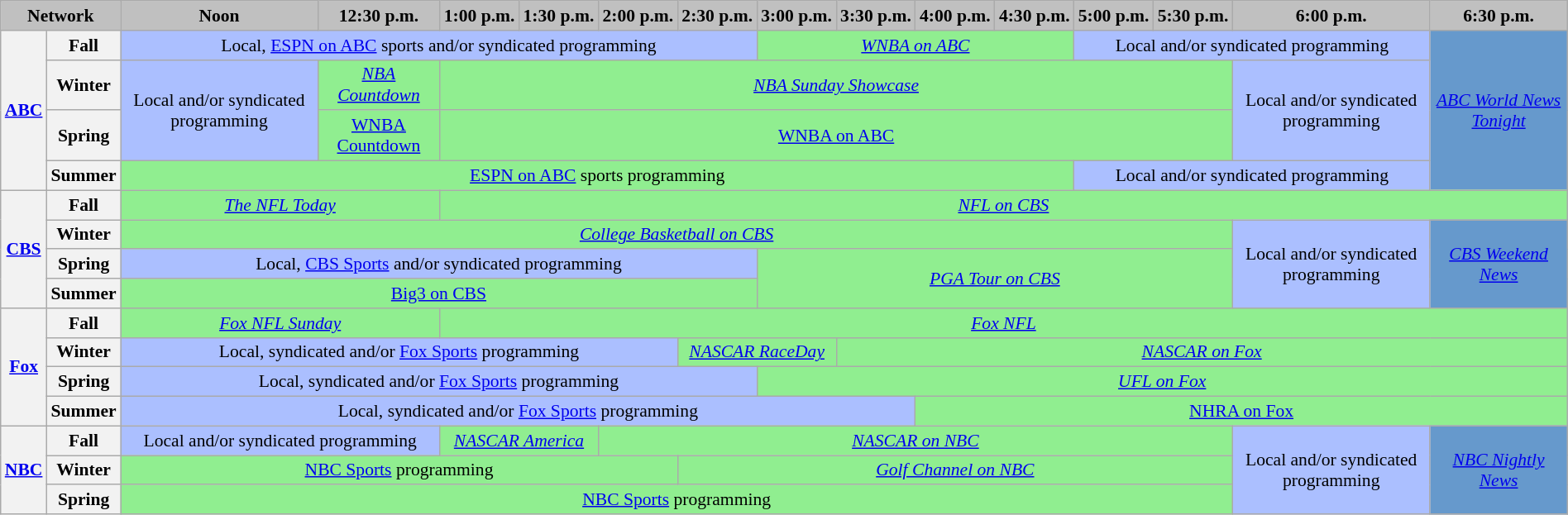<table class="wikitable" style="width:100%;margin-right:0;font-size:90%;text-align:center">
<tr>
<th colspan="2" style="background:#C0C0C0; width:1.5%; text-align:center;">Network</th>
<th style="background:#C0C0C0; text-align:center;">Noon</th>
<th style="background:#C0C0C0; text-align:center;">12:30 p.m.</th>
<th style="background:#C0C0C0; text-align:center;">1:00 p.m.</th>
<th style="background:#C0C0C0; text-align:center;">1:30 p.m.</th>
<th style="background:#C0C0C0; text-align:center;">2:00 p.m.</th>
<th style="background:#C0C0C0; text-align:center;">2:30 p.m.</th>
<th style="background:#C0C0C0; text-align:center;">3:00 p.m.</th>
<th style="background:#C0C0C0; text-align:center;">3:30 p.m.</th>
<th style="background:#C0C0C0; text-align:center;">4:00 p.m.</th>
<th style="background:#C0C0C0; text-align:center;">4:30 p.m.</th>
<th style="background:#C0C0C0; text-align:center;">5:00 p.m.</th>
<th style="background:#C0C0C0; text-align:center;">5:30 p.m.</th>
<th style="background:#C0C0C0; text-align:center;">6:00 p.m.</th>
<th style="background:#C0C0C0; text-align:center;">6:30 p.m.</th>
</tr>
<tr>
<th rowspan="4"><a href='#'>ABC</a></th>
<th>Fall</th>
<td colspan="6" style="background:#abbfff;">Local, <a href='#'>ESPN on ABC</a> sports and/or syndicated programming</td>
<td colspan="4" style="background:lightgreen;"><em><a href='#'>WNBA on ABC</a></em></td>
<td colspan="3" style="background:#abbfff;">Local and/or syndicated programming</td>
<td rowspan="4" style="background: #6699CC;"><em><a href='#'>ABC World News Tonight</a></em></td>
</tr>
<tr>
<th>Winter</th>
<td rowspan="2" style="background:#abbfff;">Local and/or syndicated programming</td>
<td style="background:lightgreen;"><em><a href='#'>NBA Countdown</a></em></td>
<td colspan="10" style="background:lightgreen;"><em><a href='#'>NBA Sunday Showcase</a></em></td>
<td rowspan="2" style="background:#abbfff;">Local and/or syndicated programming</td>
</tr>
<tr>
<th>Spring</th>
<td style="background:lightgreen;"><a href='#'>WNBA Countdown</a></td>
<td colspan="10" style="background:lightgreen;"><a href='#'>WNBA on ABC</a></td>
</tr>
<tr>
<th>Summer</th>
<td colspan="10" style="background:lightgreen;"><a href='#'>ESPN on ABC</a> sports programming</td>
<td colspan="3" style="background:#abbfff;">Local and/or syndicated programming</td>
</tr>
<tr>
<th rowspan="4"><a href='#'>CBS</a></th>
<th>Fall</th>
<td colspan="2" style="background:lightgreen;"><em><a href='#'>The NFL Today</a></em></td>
<td colspan="12" style="background:lightgreen;"><em><a href='#'>NFL on CBS</a></em> </td>
</tr>
<tr>
<th>Winter</th>
<td colspan="12" style="background:lightgreen;"><em><a href='#'>College Basketball on CBS</a></em></td>
<td rowspan="3" style="background:#abbfff;">Local and/or syndicated programming</td>
<td rowspan="3" style="background: #6699CC;"><em><a href='#'>CBS Weekend News</a></em></td>
</tr>
<tr>
<th>Spring</th>
<td colspan="6" style="background:#abbfff;">Local, <a href='#'>CBS Sports</a> and/or syndicated programming</td>
<td colspan="6" rowspan="2" style="background:lightgreen;"><em><a href='#'>PGA Tour on CBS</a></em></td>
</tr>
<tr>
<th>Summer</th>
<td colspan="6" style="background:lightgreen;"><a href='#'>Big3 on CBS</a></td>
</tr>
<tr>
<th rowspan="4"><a href='#'>Fox</a></th>
<th>Fall</th>
<td colspan="2" style="background:lightgreen;"><em><a href='#'>Fox NFL Sunday</a></em></td>
<td colspan="12" style="background:lightgreen;"><em><a href='#'>Fox NFL</a></em> </td>
</tr>
<tr>
<th>Winter</th>
<td colspan="5" style="background:#abbfff;">Local, syndicated and/or <a href='#'>Fox Sports</a> programming</td>
<td colspan="2" style="background:lightgreen;"><em><a href='#'>NASCAR RaceDay</a></em></td>
<td colspan="7" style="background:lightgreen;"><em><a href='#'>NASCAR on Fox</a></em></td>
</tr>
<tr>
<th>Spring</th>
<td colspan="6" style="background:#abbfff;">Local, syndicated and/or <a href='#'>Fox Sports</a> programming</td>
<td colspan="8" style="background:lightgreen;"><em><a href='#'>UFL on Fox</a></em></td>
</tr>
<tr>
<th>Summer</th>
<td colspan="8" style="background:#abbfff;">Local, syndicated and/or <a href='#'>Fox Sports</a> programming</td>
<td colspan="6" style="background:lightgreen;"><a href='#'>NHRA on Fox</a></td>
</tr>
<tr>
<th rowspan="3"><a href='#'>NBC</a></th>
<th>Fall</th>
<td colspan="2" style="background:#abbfff;">Local and/or syndicated programming</td>
<td colspan="2" style="background:lightgreen;"><em><a href='#'>NASCAR America</a></em></td>
<td colspan="8" style="background:lightgreen;"><em><a href='#'>NASCAR on NBC</a></em></td>
<td rowspan="3" style="background:#abbfff;">Local and/or syndicated programming</td>
<td rowspan="3" style="background:#6699CC;"><em><a href='#'>NBC Nightly News</a></em></td>
</tr>
<tr>
<th>Winter</th>
<td colspan="5" style="background:lightgreen;"><a href='#'>NBC Sports</a> programming</td>
<td colspan="7" style="background:lightgreen;"><em><a href='#'>Golf Channel on NBC</a></em></td>
</tr>
<tr>
<th>Spring</th>
<td colspan="12" style="background:lightgreen;"><a href='#'>NBC Sports</a> programming</td>
</tr>
</table>
